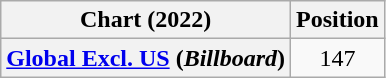<table class="wikitable plainrowheaders" style="text-align:center">
<tr>
<th scope="col">Chart (2022)</th>
<th scope="col">Position</th>
</tr>
<tr>
<th scope="row"><a href='#'>Global Excl. US</a> (<em>Billboard</em>)</th>
<td>147</td>
</tr>
</table>
